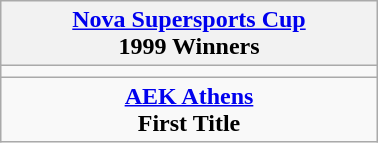<table class="wikitable" style="text-align: center; margin: 0 auto; width: 20%">
<tr>
<th><a href='#'>Nova Supersports Cup</a><br>1999 Winners</th>
</tr>
<tr>
<td></td>
</tr>
<tr>
<td><strong><a href='#'>AEK Athens</a></strong><br><strong>First Title</strong></td>
</tr>
</table>
